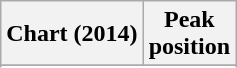<table class="wikitable sortable">
<tr>
<th>Chart (2014)</th>
<th>Peak<br>position</th>
</tr>
<tr>
</tr>
<tr>
</tr>
</table>
